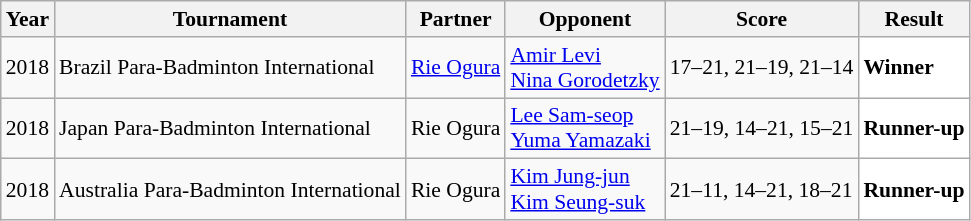<table class="sortable wikitable" style="font-size: 90%;">
<tr>
<th>Year</th>
<th>Tournament</th>
<th>Partner</th>
<th>Opponent</th>
<th>Score</th>
<th>Result</th>
</tr>
<tr>
<td align="center">2018</td>
<td align="left">Brazil Para-Badminton International</td>
<td> <a href='#'>Rie Ogura</a></td>
<td align="left"> <a href='#'>Amir Levi</a><br> <a href='#'>Nina Gorodetzky</a></td>
<td align="left">17–21, 21–19, 21–14</td>
<td style="text-align:left; background:white"> <strong>Winner</strong></td>
</tr>
<tr>
<td align="center">2018</td>
<td align="left">Japan Para-Badminton International</td>
<td> Rie Ogura</td>
<td align="left"> <a href='#'>Lee Sam-seop</a><br> <a href='#'>Yuma Yamazaki</a></td>
<td align="left">21–19, 14–21, 15–21</td>
<td style="text-align:left; background:white"> <strong>Runner-up</strong></td>
</tr>
<tr>
<td align="center">2018</td>
<td align="left">Australia Para-Badminton International</td>
<td> Rie Ogura</td>
<td align="left"> <a href='#'>Kim Jung-jun</a><br> <a href='#'>Kim Seung-suk</a></td>
<td align="left">21–11, 14–21, 18–21</td>
<td style="text-align:left; background:white"> <strong>Runner-up</strong></td>
</tr>
</table>
